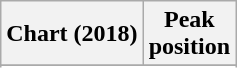<table class="wikitable plainrowheaders">
<tr>
<th>Chart (2018)</th>
<th>Peak<br>position</th>
</tr>
<tr>
</tr>
<tr>
</tr>
</table>
